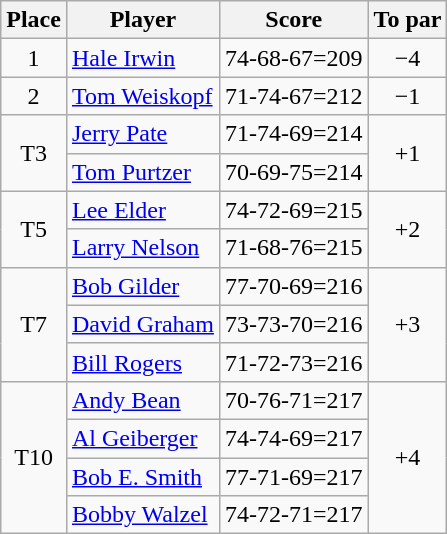<table class="wikitable">
<tr>
<th>Place</th>
<th>Player</th>
<th>Score</th>
<th>To par</th>
</tr>
<tr>
<td align=center>1</td>
<td> <a href='#'>Hale Irwin</a></td>
<td align=center>74-68-67=209</td>
<td align=center>−4</td>
</tr>
<tr>
<td align=center>2</td>
<td> <a href='#'>Tom Weiskopf</a></td>
<td align=center>71-74-67=212</td>
<td align=center>−1</td>
</tr>
<tr>
<td rowspan="2" align=center>T3</td>
<td> <a href='#'>Jerry Pate</a></td>
<td align=center>71-74-69=214</td>
<td rowspan="2" align=center>+1</td>
</tr>
<tr>
<td> <a href='#'>Tom Purtzer</a></td>
<td align=center>70-69-75=214</td>
</tr>
<tr>
<td rowspan="2" align=center>T5</td>
<td> <a href='#'>Lee Elder</a></td>
<td align=center>74-72-69=215</td>
<td rowspan="2" align=center>+2</td>
</tr>
<tr>
<td> <a href='#'>Larry Nelson</a></td>
<td align=center>71-68-76=215</td>
</tr>
<tr>
<td rowspan="3" align=center>T7</td>
<td> <a href='#'>Bob Gilder</a></td>
<td align=center>77-70-69=216</td>
<td rowspan="3" align=center>+3</td>
</tr>
<tr>
<td> <a href='#'>David Graham</a></td>
<td align=center>73-73-70=216</td>
</tr>
<tr>
<td> <a href='#'>Bill Rogers</a></td>
<td align=center>71-72-73=216</td>
</tr>
<tr>
<td rowspan="4" align=center>T10</td>
<td> <a href='#'>Andy Bean</a></td>
<td align=center>70-76-71=217</td>
<td rowspan="4" align=center>+4</td>
</tr>
<tr>
<td> <a href='#'>Al Geiberger</a></td>
<td align=center>74-74-69=217</td>
</tr>
<tr>
<td> <a href='#'>Bob E. Smith</a></td>
<td align=center>77-71-69=217</td>
</tr>
<tr>
<td> <a href='#'>Bobby Walzel</a></td>
<td align=center>74-72-71=217</td>
</tr>
</table>
